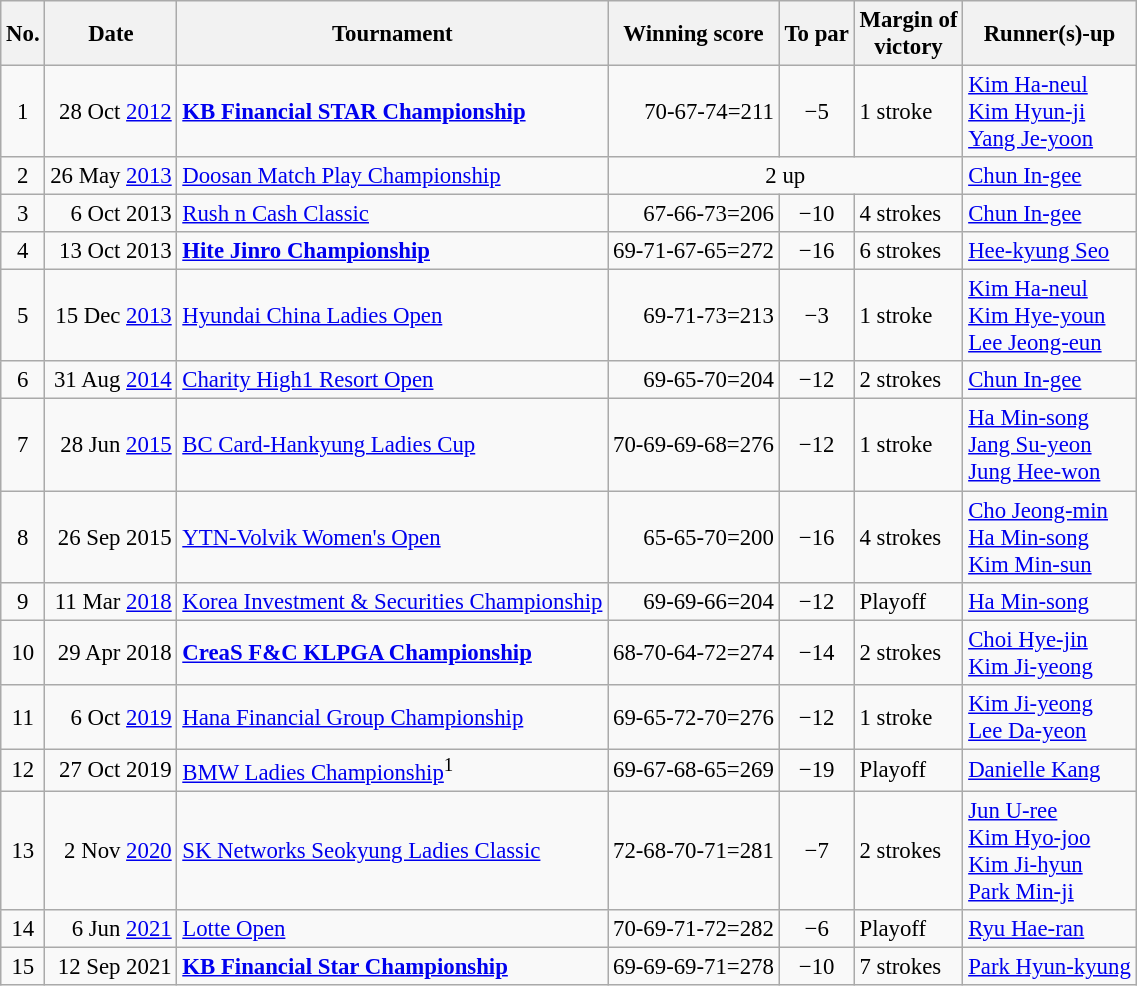<table class="wikitable" style="font-size:95%;">
<tr>
<th>No.</th>
<th>Date</th>
<th>Tournament</th>
<th>Winning score</th>
<th>To par</th>
<th>Margin of<br>victory</th>
<th>Runner(s)-up</th>
</tr>
<tr>
<td align=center>1</td>
<td align=right>28 Oct <a href='#'>2012</a></td>
<td><strong><a href='#'>KB Financial STAR Championship</a></strong></td>
<td align=right>70-67-74=211</td>
<td align=center>−5</td>
<td>1 stroke</td>
<td> <a href='#'>Kim Ha-neul</a><br> <a href='#'>Kim Hyun-ji</a><br> <a href='#'>Yang Je-yoon</a></td>
</tr>
<tr>
<td align=center>2</td>
<td align=right>26 May <a href='#'>2013</a></td>
<td><a href='#'>Doosan Match Play Championship</a></td>
<td colspan=3 align=center>2 up</td>
<td> <a href='#'>Chun In-gee</a></td>
</tr>
<tr>
<td align=center>3</td>
<td align=right>6 Oct 2013</td>
<td><a href='#'>Rush n Cash Classic</a></td>
<td align=right>67-66-73=206</td>
<td align=center>−10</td>
<td>4 strokes</td>
<td> <a href='#'>Chun In-gee</a></td>
</tr>
<tr>
<td align=center>4</td>
<td align=right>13 Oct 2013</td>
<td><strong><a href='#'>Hite Jinro Championship</a></strong></td>
<td align=right>69-71-67-65=272</td>
<td align=center>−16</td>
<td>6 strokes</td>
<td> <a href='#'>Hee-kyung Seo</a></td>
</tr>
<tr>
<td align=center>5</td>
<td align=right>15 Dec <a href='#'>2013</a></td>
<td><a href='#'>Hyundai China Ladies Open</a></td>
<td align=right>69-71-73=213</td>
<td align=center>−3</td>
<td>1 stroke</td>
<td> <a href='#'>Kim Ha-neul</a><br> <a href='#'>Kim Hye-youn</a><br> <a href='#'>Lee Jeong-eun</a></td>
</tr>
<tr>
<td align=center>6</td>
<td align=right>31 Aug <a href='#'>2014</a></td>
<td><a href='#'>Charity High1 Resort Open</a></td>
<td align=right>69-65-70=204</td>
<td align=center>−12</td>
<td>2 strokes</td>
<td> <a href='#'>Chun In-gee</a></td>
</tr>
<tr>
<td align=center>7</td>
<td align=right>28 Jun <a href='#'>2015</a></td>
<td><a href='#'>BC Card-Hankyung Ladies Cup</a></td>
<td align=right>70-69-69-68=276</td>
<td align=center>−12</td>
<td>1 stroke</td>
<td> <a href='#'>Ha Min-song</a><br> <a href='#'>Jang Su-yeon</a><br> <a href='#'>Jung Hee-won</a></td>
</tr>
<tr>
<td align=center>8</td>
<td align=right>26 Sep 2015</td>
<td><a href='#'>YTN-Volvik Women's Open</a></td>
<td align=right>65-65-70=200</td>
<td align=center>−16</td>
<td>4 strokes</td>
<td> <a href='#'>Cho Jeong-min</a><br> <a href='#'>Ha Min-song</a><br> <a href='#'>Kim Min-sun</a></td>
</tr>
<tr>
<td align=center>9</td>
<td align=right>11 Mar <a href='#'>2018</a></td>
<td><a href='#'>Korea Investment & Securities Championship</a></td>
<td align=right>69-69-66=204</td>
<td align=center>−12</td>
<td>Playoff</td>
<td> <a href='#'>Ha Min-song</a></td>
</tr>
<tr>
<td align=center>10</td>
<td align=right>29 Apr 2018</td>
<td><strong><a href='#'>CreaS F&C KLPGA Championship</a></strong></td>
<td align=right>68-70-64-72=274</td>
<td align=center>−14</td>
<td>2 strokes</td>
<td> <a href='#'>Choi Hye-jin</a> <br>  <a href='#'>Kim Ji-yeong</a></td>
</tr>
<tr>
<td align=center>11</td>
<td align=right>6 Oct <a href='#'>2019</a></td>
<td><a href='#'>Hana Financial Group Championship</a></td>
<td align=right>69-65-72-70=276</td>
<td align=center>−12</td>
<td>1 stroke</td>
<td> <a href='#'>Kim Ji-yeong</a><br> <a href='#'>Lee Da-yeon</a></td>
</tr>
<tr>
<td align=center>12</td>
<td align=right>27 Oct 2019</td>
<td><a href='#'>BMW Ladies Championship</a><sup>1</sup></td>
<td align=right>69-67-68-65=269</td>
<td align=center>−19</td>
<td>Playoff</td>
<td> <a href='#'>Danielle Kang</a></td>
</tr>
<tr>
<td align=center>13</td>
<td align=right>2 Nov <a href='#'>2020</a></td>
<td><a href='#'>SK Networks Seokyung Ladies Classic</a></td>
<td align=right>72-68-70-71=281</td>
<td align=center>−7</td>
<td>2 strokes</td>
<td> <a href='#'>Jun U-ree</a><br> <a href='#'>Kim Hyo-joo</a><br> <a href='#'>Kim Ji-hyun</a><br> <a href='#'>Park Min-ji</a></td>
</tr>
<tr>
<td align=center>14</td>
<td align=right>6 Jun <a href='#'>2021</a></td>
<td><a href='#'>Lotte Open</a></td>
<td align=right>70-69-71-72=282</td>
<td align=center>−6</td>
<td>Playoff</td>
<td> <a href='#'>Ryu Hae-ran</a></td>
</tr>
<tr>
<td align=center>15</td>
<td align=right>12 Sep 2021</td>
<td><strong><a href='#'>KB Financial Star Championship</a></strong></td>
<td align=right>69-69-69-71=278</td>
<td align=center>−10</td>
<td>7 strokes</td>
<td> <a href='#'>Park Hyun-kyung</a></td>
</tr>
</table>
